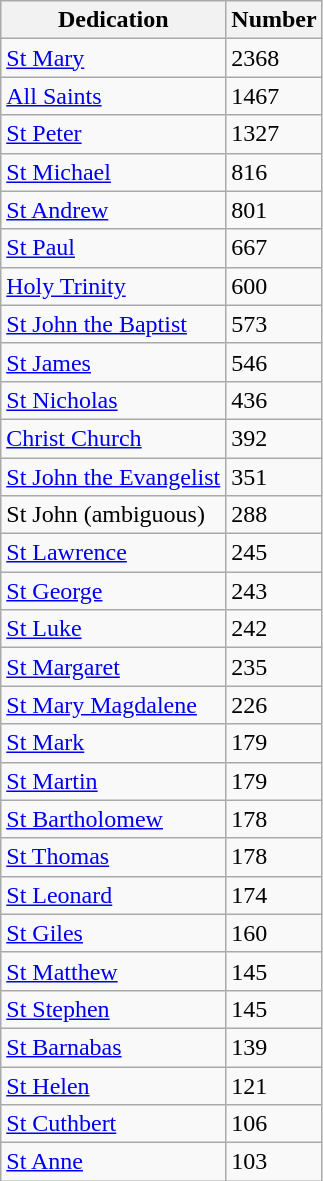<table class="wikitable">
<tr>
<th>Dedication</th>
<th>Number</th>
</tr>
<tr>
<td><a href='#'>St Mary</a></td>
<td>2368</td>
</tr>
<tr>
<td><a href='#'>All Saints</a></td>
<td>1467</td>
</tr>
<tr>
<td><a href='#'>St Peter</a></td>
<td>1327</td>
</tr>
<tr>
<td><a href='#'>St Michael</a></td>
<td>816</td>
</tr>
<tr>
<td><a href='#'>St Andrew</a></td>
<td>801</td>
</tr>
<tr>
<td><a href='#'>St Paul</a></td>
<td>667</td>
</tr>
<tr>
<td><a href='#'>Holy Trinity</a></td>
<td>600</td>
</tr>
<tr>
<td><a href='#'>St John the Baptist</a></td>
<td>573</td>
</tr>
<tr>
<td><a href='#'>St James</a></td>
<td>546</td>
</tr>
<tr>
<td><a href='#'>St Nicholas</a></td>
<td>436</td>
</tr>
<tr>
<td><a href='#'>Christ Church</a></td>
<td>392</td>
</tr>
<tr>
<td><a href='#'>St John the Evangelist</a></td>
<td>351</td>
</tr>
<tr>
<td>St John (ambiguous)</td>
<td>288</td>
</tr>
<tr>
<td><a href='#'>St Lawrence</a></td>
<td>245</td>
</tr>
<tr>
<td><a href='#'>St George</a></td>
<td>243</td>
</tr>
<tr>
<td><a href='#'>St Luke</a></td>
<td>242</td>
</tr>
<tr>
<td><a href='#'>St Margaret</a></td>
<td>235</td>
</tr>
<tr>
<td><a href='#'>St Mary Magdalene</a></td>
<td>226</td>
</tr>
<tr>
<td><a href='#'>St Mark</a></td>
<td>179</td>
</tr>
<tr>
<td><a href='#'>St Martin</a></td>
<td>179</td>
</tr>
<tr>
<td><a href='#'>St Bartholomew</a></td>
<td>178</td>
</tr>
<tr>
<td><a href='#'>St Thomas</a></td>
<td>178</td>
</tr>
<tr>
<td><a href='#'>St Leonard</a></td>
<td>174</td>
</tr>
<tr>
<td><a href='#'>St Giles</a></td>
<td>160</td>
</tr>
<tr>
<td><a href='#'>St Matthew</a></td>
<td>145</td>
</tr>
<tr>
<td><a href='#'>St Stephen</a></td>
<td>145</td>
</tr>
<tr>
<td><a href='#'>St Barnabas</a></td>
<td>139</td>
</tr>
<tr>
<td><a href='#'>St Helen</a></td>
<td>121</td>
</tr>
<tr>
<td><a href='#'>St Cuthbert</a></td>
<td>106</td>
</tr>
<tr>
<td><a href='#'>St Anne</a></td>
<td>103</td>
</tr>
</table>
